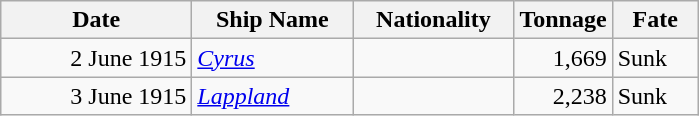<table class="wikitable sortable">
<tr>
<th width="120px">Date</th>
<th width="100px">Ship Name</th>
<th width="100px">Nationality</th>
<th width="25px">Tonnage</th>
<th width="50px">Fate</th>
</tr>
<tr>
<td align="right">2 June 1915</td>
<td align="left"><a href='#'><em>Cyrus</em></a></td>
<td align="left"></td>
<td align="right">1,669</td>
<td align="left">Sunk</td>
</tr>
<tr>
<td align="right">3 June 1915</td>
<td align="left"><a href='#'><em>Lappland</em></a></td>
<td align="left"></td>
<td align="right">2,238</td>
<td align="left">Sunk</td>
</tr>
</table>
